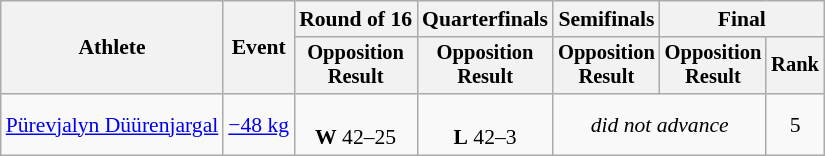<table class="wikitable" style="font-size:90%;">
<tr>
<th rowspan=2>Athlete</th>
<th rowspan=2>Event</th>
<th>Round of 16</th>
<th>Quarterfinals</th>
<th>Semifinals</th>
<th colspan=2>Final</th>
</tr>
<tr style="font-size:95%">
<th>Opposition<br>Result</th>
<th>Opposition<br>Result</th>
<th>Opposition<br>Result</th>
<th>Opposition<br>Result</th>
<th>Rank</th>
</tr>
<tr align=center>
<td align=left><a href='#'>Pürevjalyn Düürenjargal</a></td>
<td align=left><a href='#'>−48 kg</a></td>
<td><br><strong>W</strong> 42–25</td>
<td><br><strong>L</strong> 42–3</td>
<td Colspan=2><em>did not advance</em></td>
<td>5</td>
</tr>
</table>
